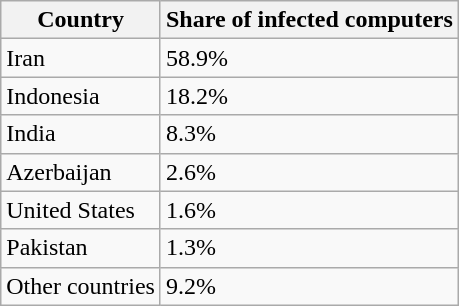<table class="wikitable">
<tr>
<th>Country</th>
<th>Share of infected computers</th>
</tr>
<tr>
<td>Iran</td>
<td>58.9%</td>
</tr>
<tr>
<td>Indonesia</td>
<td>18.2%</td>
</tr>
<tr>
<td>India</td>
<td>8.3%</td>
</tr>
<tr>
<td>Azerbaijan</td>
<td>2.6%</td>
</tr>
<tr>
<td>United States</td>
<td>1.6%</td>
</tr>
<tr>
<td>Pakistan</td>
<td>1.3%</td>
</tr>
<tr>
<td>Other countries</td>
<td>9.2%</td>
</tr>
</table>
